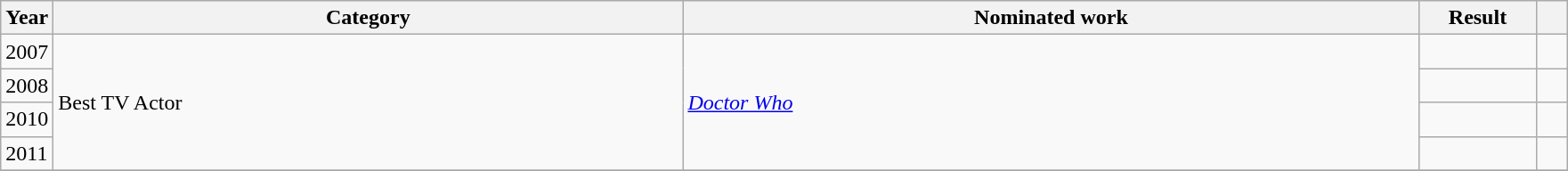<table class=wikitable>
<tr>
<th scope="col" style="width:1em;">Year</th>
<th scope="col" style="width:29em;">Category</th>
<th scope="col" style="width:34em;">Nominated work</th>
<th scope="col" style="width:5em;">Result</th>
<th scope="col" style="width:1em;"></th>
</tr>
<tr>
<td>2007</td>
<td rowspan="4">Best TV Actor</td>
<td rowspan="4"><em><a href='#'>Doctor Who</a></em></td>
<td></td>
<td></td>
</tr>
<tr>
<td>2008</td>
<td></td>
<td></td>
</tr>
<tr>
<td>2010</td>
<td></td>
<td></td>
</tr>
<tr>
<td>2011</td>
<td></td>
<td></td>
</tr>
<tr>
</tr>
</table>
